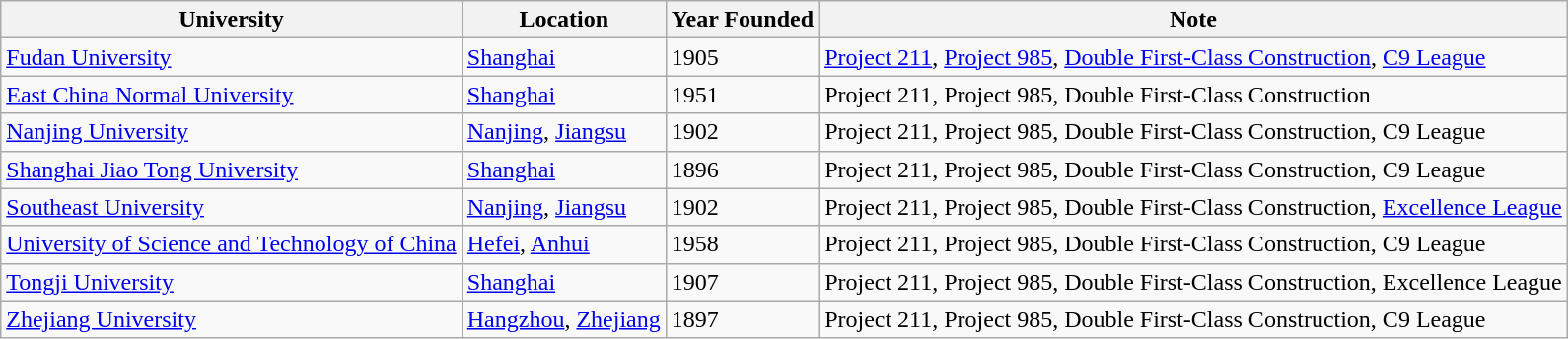<table class="wikitable sortable">
<tr>
<th>University</th>
<th>Location</th>
<th>Year Founded</th>
<th>Note</th>
</tr>
<tr>
<td><a href='#'>Fudan University</a></td>
<td><a href='#'>Shanghai</a></td>
<td>1905</td>
<td><a href='#'>Project 211</a>, <a href='#'>Project 985</a>, <a href='#'>Double First-Class Construction</a>, <a href='#'>C9 League</a></td>
</tr>
<tr>
<td><a href='#'>East China Normal University</a></td>
<td><a href='#'>Shanghai</a></td>
<td>1951</td>
<td>Project 211, Project 985, Double First-Class Construction</td>
</tr>
<tr>
<td><a href='#'>Nanjing University</a></td>
<td><a href='#'>Nanjing</a>, <a href='#'>Jiangsu</a></td>
<td>1902</td>
<td>Project 211, Project 985, Double First-Class Construction, C9 League</td>
</tr>
<tr>
<td><a href='#'>Shanghai Jiao Tong University</a></td>
<td><a href='#'>Shanghai</a></td>
<td>1896</td>
<td>Project 211, Project 985, Double First-Class Construction, C9 League</td>
</tr>
<tr>
<td><a href='#'>Southeast University</a></td>
<td><a href='#'>Nanjing</a>, <a href='#'>Jiangsu</a></td>
<td>1902</td>
<td>Project 211, Project 985, Double First-Class Construction, <a href='#'>Excellence League</a></td>
</tr>
<tr>
<td><a href='#'>University of Science and Technology of China</a></td>
<td><a href='#'>Hefei</a>, <a href='#'>Anhui</a></td>
<td>1958</td>
<td>Project 211, Project 985, Double First-Class Construction, C9 League</td>
</tr>
<tr>
<td><a href='#'>Tongji University</a></td>
<td><a href='#'>Shanghai</a></td>
<td>1907</td>
<td>Project 211, Project 985, Double First-Class Construction, Excellence League</td>
</tr>
<tr>
<td><a href='#'>Zhejiang University</a></td>
<td><a href='#'>Hangzhou</a>, <a href='#'>Zhejiang</a></td>
<td>1897</td>
<td>Project 211, Project 985, Double First-Class Construction, C9 League</td>
</tr>
</table>
